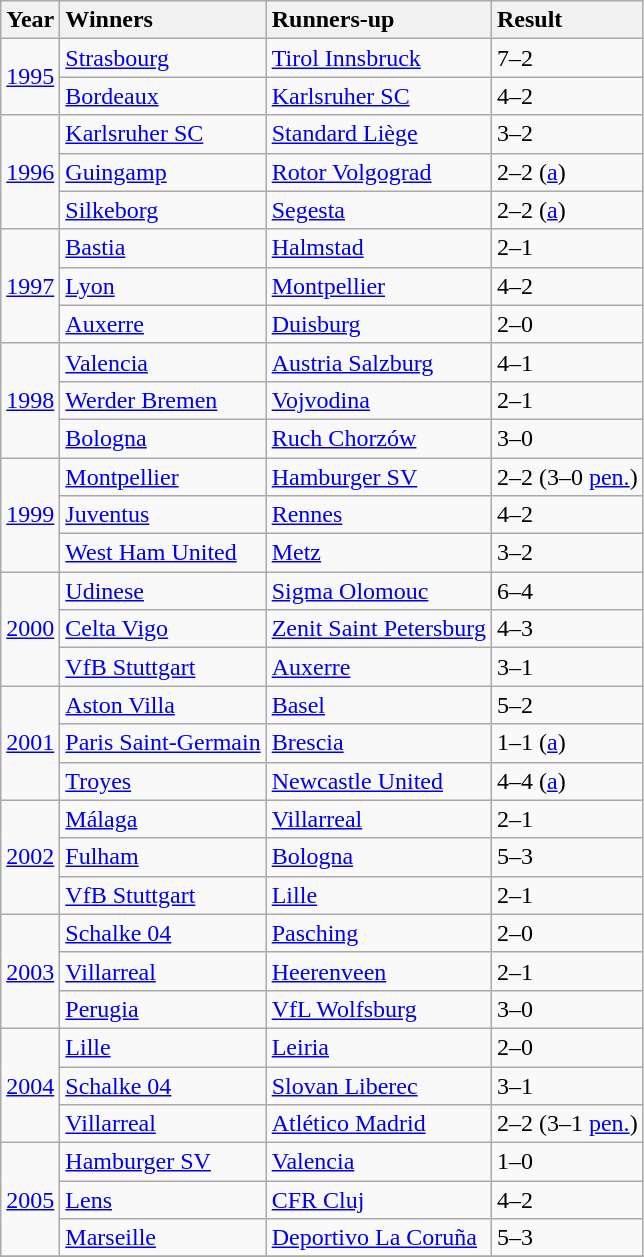<table class="wikitable">
<tr>
<th style="text-align:left">Year</th>
<th style="text-align:left">Winners</th>
<th style="text-align:left">Runners-up</th>
<th style="text-align:left">Result</th>
</tr>
<tr style="vertical-align:center">
<td Rowspan=2><a href='#'>1995</a></td>
<td> <a href='#'>Strasbourg</a></td>
<td> <a href='#'>Tirol Innsbruck</a></td>
<td>7–2</td>
</tr>
<tr style="vertical-align:center">
<td> <a href='#'>Bordeaux</a></td>
<td> <a href='#'>Karlsruher SC</a></td>
<td>4–2</td>
</tr>
<tr style="vertical-align:center">
<td Rowspan=3><a href='#'>1996</a></td>
<td> <a href='#'>Karlsruher SC</a></td>
<td> <a href='#'>Standard Liège</a></td>
<td>3–2</td>
</tr>
<tr style="vertical-align:center">
<td> <a href='#'>Guingamp</a></td>
<td> <a href='#'>Rotor Volgograd</a></td>
<td>2–2 (<a href='#'>a</a>)</td>
</tr>
<tr style="vertical-align:center">
<td> <a href='#'>Silkeborg</a></td>
<td> <a href='#'>Segesta</a></td>
<td>2–2 (<a href='#'>a</a>)</td>
</tr>
<tr style="vertical-align:center">
<td Rowspan=3><a href='#'>1997</a></td>
<td> <a href='#'>Bastia</a></td>
<td> <a href='#'>Halmstad</a></td>
<td>2–1</td>
</tr>
<tr style="vertical-align:center">
<td> <a href='#'>Lyon</a></td>
<td> <a href='#'>Montpellier</a></td>
<td>4–2</td>
</tr>
<tr style="vertical-align:center">
<td> <a href='#'>Auxerre</a></td>
<td> <a href='#'>Duisburg</a></td>
<td>2–0</td>
</tr>
<tr style="vertical-align:center">
<td Rowspan=3><a href='#'>1998</a></td>
<td> <a href='#'>Valencia</a></td>
<td> <a href='#'>Austria Salzburg</a></td>
<td>4–1</td>
</tr>
<tr style="vertical-align:center">
<td> <a href='#'>Werder Bremen</a></td>
<td> <a href='#'>Vojvodina</a></td>
<td>2–1</td>
</tr>
<tr style="vertical-align:center">
<td> <a href='#'>Bologna</a></td>
<td> <a href='#'>Ruch Chorzów</a></td>
<td>3–0</td>
</tr>
<tr style="vertical-align:center">
<td Rowspan=3><a href='#'>1999</a></td>
<td> <a href='#'>Montpellier</a></td>
<td> <a href='#'>Hamburger SV</a></td>
<td>2–2 (3–0 <a href='#'>pen.</a>)</td>
</tr>
<tr style="vertical-align:center">
<td> <a href='#'>Juventus</a></td>
<td> <a href='#'>Rennes</a></td>
<td>4–2</td>
</tr>
<tr style="vertical-align:center">
<td> <a href='#'>West Ham United</a></td>
<td> <a href='#'>Metz</a></td>
<td>3–2</td>
</tr>
<tr style="vertical-align:center">
<td Rowspan=3><a href='#'>2000</a></td>
<td> <a href='#'>Udinese</a></td>
<td> <a href='#'>Sigma Olomouc</a></td>
<td>6–4</td>
</tr>
<tr style="vertical-align:center">
<td> <a href='#'>Celta Vigo</a></td>
<td> <a href='#'>Zenit Saint Petersburg</a></td>
<td>4–3</td>
</tr>
<tr style="vertical-align:center">
<td> <a href='#'>VfB Stuttgart</a></td>
<td> <a href='#'>Auxerre</a></td>
<td>3–1</td>
</tr>
<tr style="vertical-align:center">
<td Rowspan=3><a href='#'>2001</a></td>
<td> <a href='#'>Aston Villa</a></td>
<td> <a href='#'>Basel</a></td>
<td>5–2</td>
</tr>
<tr style="vertical-align:center">
<td> <a href='#'>Paris Saint-Germain</a></td>
<td> <a href='#'>Brescia</a></td>
<td>1–1 (<a href='#'>a</a>)</td>
</tr>
<tr style="vertical-align:center">
<td> <a href='#'>Troyes</a></td>
<td> <a href='#'>Newcastle United</a></td>
<td>4–4 (<a href='#'>a</a>)</td>
</tr>
<tr style="vertical-align:center">
<td Rowspan=3><a href='#'>2002</a></td>
<td> <a href='#'>Málaga</a></td>
<td> <a href='#'>Villarreal</a></td>
<td>2–1</td>
</tr>
<tr style="vertical-align:center">
<td> <a href='#'>Fulham</a></td>
<td> <a href='#'>Bologna</a></td>
<td>5–3</td>
</tr>
<tr style="vertical-align:center">
<td> <a href='#'>VfB Stuttgart</a></td>
<td> <a href='#'>Lille</a></td>
<td>2–1</td>
</tr>
<tr style="vertical-align:center">
<td Rowspan=3><a href='#'>2003</a></td>
<td> <a href='#'>Schalke 04</a></td>
<td> <a href='#'>Pasching</a></td>
<td>2–0</td>
</tr>
<tr style="vertical-align:center">
<td> <a href='#'>Villarreal</a></td>
<td> <a href='#'>Heerenveen</a></td>
<td>2–1</td>
</tr>
<tr style="vertical-align:center">
<td> <a href='#'>Perugia</a></td>
<td> <a href='#'>VfL Wolfsburg</a></td>
<td>3–0</td>
</tr>
<tr style="vertical-align:center">
<td Rowspan=3><a href='#'>2004</a></td>
<td> <a href='#'>Lille</a></td>
<td> <a href='#'>Leiria</a></td>
<td>2–0 </td>
</tr>
<tr style="vertical-align:center">
<td> <a href='#'>Schalke 04</a></td>
<td> <a href='#'>Slovan Liberec</a></td>
<td>3–1</td>
</tr>
<tr style="vertical-align:center">
<td> <a href='#'>Villarreal</a></td>
<td> <a href='#'>Atlético Madrid</a></td>
<td>2–2 (3–1 <a href='#'>pen.</a>)</td>
</tr>
<tr style="vertical-align:center">
<td Rowspan=3><a href='#'>2005</a></td>
<td> <a href='#'>Hamburger SV</a></td>
<td> <a href='#'>Valencia</a></td>
<td>1–0</td>
</tr>
<tr style="vertical-align:center">
<td> <a href='#'>Lens</a></td>
<td> <a href='#'>CFR Cluj</a></td>
<td>4–2</td>
</tr>
<tr style="vertical-align:center">
<td> <a href='#'>Marseille</a></td>
<td> <a href='#'>Deportivo La Coruña</a></td>
<td>5–3</td>
</tr>
<tr style="vertical-align:center">
</tr>
</table>
